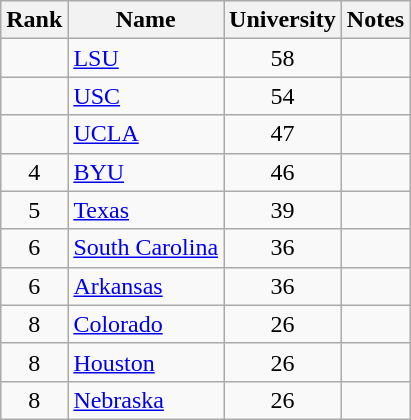<table class="wikitable sortable" style="text-align:center">
<tr>
<th>Rank</th>
<th>Name</th>
<th>University</th>
<th>Notes</th>
</tr>
<tr>
<td></td>
<td align=left><a href='#'>LSU</a></td>
<td>58</td>
<td></td>
</tr>
<tr>
<td></td>
<td align=left><a href='#'>USC</a></td>
<td>54</td>
<td></td>
</tr>
<tr>
<td></td>
<td align=left><a href='#'>UCLA</a></td>
<td>47</td>
<td></td>
</tr>
<tr>
<td>4</td>
<td align=left><a href='#'>BYU</a></td>
<td>46</td>
<td></td>
</tr>
<tr>
<td>5</td>
<td align=left><a href='#'>Texas</a></td>
<td>39</td>
<td></td>
</tr>
<tr>
<td>6</td>
<td align=left><a href='#'>South Carolina</a></td>
<td>36</td>
<td></td>
</tr>
<tr>
<td>6</td>
<td align=left><a href='#'>Arkansas</a></td>
<td>36</td>
<td></td>
</tr>
<tr>
<td>8</td>
<td align=left><a href='#'>Colorado</a></td>
<td>26</td>
<td></td>
</tr>
<tr>
<td>8</td>
<td align=left><a href='#'>Houston</a></td>
<td>26</td>
<td></td>
</tr>
<tr>
<td>8</td>
<td align=left><a href='#'>Nebraska</a></td>
<td>26</td>
<td></td>
</tr>
</table>
